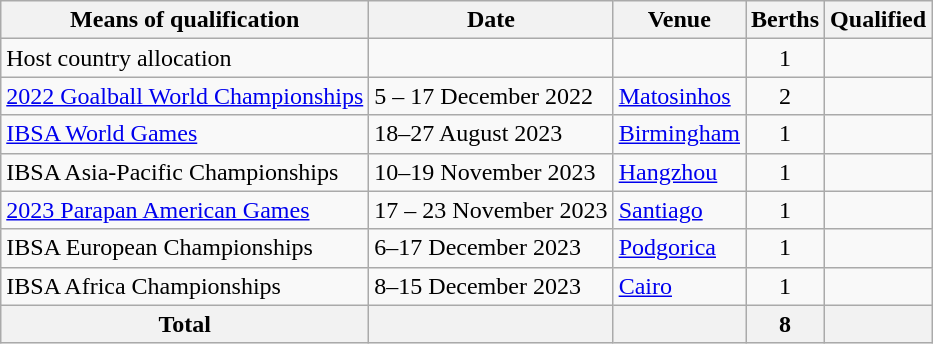<table class="wikitable">
<tr>
<th>Means of qualification</th>
<th>Date</th>
<th>Venue</th>
<th>Berths</th>
<th>Qualified</th>
</tr>
<tr>
<td>Host country allocation</td>
<td></td>
<td></td>
<td align="center">1</td>
<td></td>
</tr>
<tr>
<td><a href='#'>2022 Goalball World Championships</a></td>
<td>5 – 17 December 2022</td>
<td> <a href='#'>Matosinhos</a></td>
<td align="center">2</td>
<td><br> </td>
</tr>
<tr>
<td><a href='#'>IBSA World Games</a></td>
<td>18–27 August 2023</td>
<td> <a href='#'>Birmingham</a></td>
<td align="center">1</td>
<td></td>
</tr>
<tr>
<td>IBSA Asia-Pacific Championships</td>
<td>10–19 November 2023</td>
<td> <a href='#'>Hangzhou</a></td>
<td align="center">1</td>
<td></td>
</tr>
<tr>
<td><a href='#'>2023 Parapan American Games</a></td>
<td>17 – 23 November 2023</td>
<td> <a href='#'>Santiago</a></td>
<td align="center">1</td>
<td></td>
</tr>
<tr>
<td>IBSA European Championships</td>
<td>6–17 December 2023</td>
<td> <a href='#'>Podgorica</a></td>
<td align="center">1</td>
<td></td>
</tr>
<tr>
<td>IBSA Africa Championships</td>
<td>8–15 December 2023</td>
<td> <a href='#'>Cairo</a></td>
<td align="center">1</td>
<td></td>
</tr>
<tr>
<th>Total</th>
<th></th>
<th></th>
<th align="center">8</th>
<th></th>
</tr>
</table>
